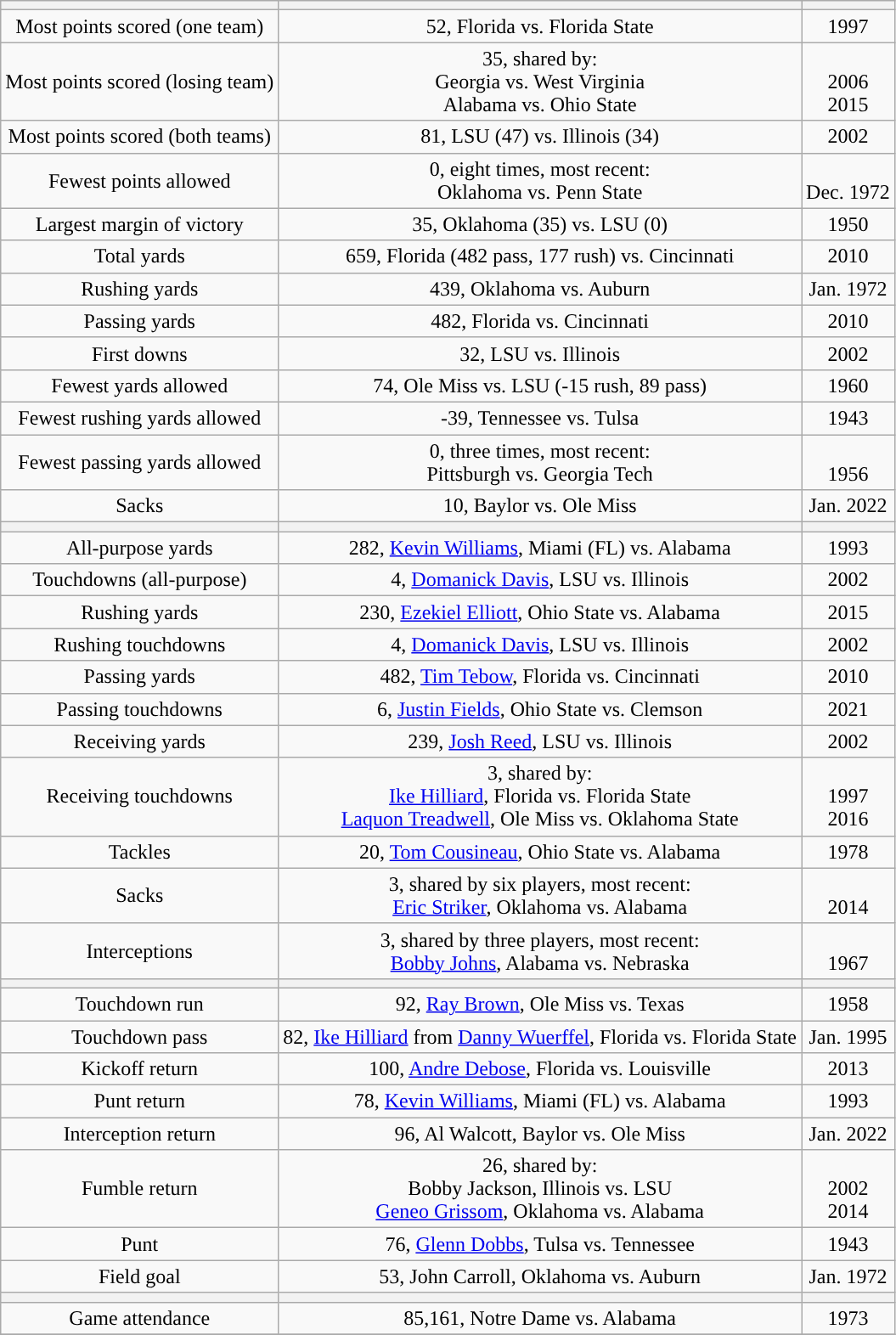<table class="wikitable" style="text-align:center">
<tr>
<th></th>
<th></th>
<th></th>
</tr>
<tr>
<td>Most points scored (one team)</td>
<td>52, Florida vs. Florida State</td>
<td>1997</td>
</tr>
<tr>
<td>Most points scored (losing team)</td>
<td>35, shared by:<br>Georgia vs. West Virginia<br>Alabama vs. Ohio State</td>
<td> <br>2006<br>2015</td>
</tr>
<tr>
<td>Most points scored (both teams)</td>
<td>81, LSU (47) vs. Illinois (34)</td>
<td>2002</td>
</tr>
<tr>
<td>Fewest points allowed</td>
<td>0, eight times, most recent:<br>Oklahoma vs. Penn State</td>
<td> <br>Dec. 1972</td>
</tr>
<tr>
<td>Largest margin of victory</td>
<td>35, Oklahoma (35) vs. LSU (0)</td>
<td>1950</td>
</tr>
<tr>
<td>Total yards</td>
<td>659, Florida (482 pass, 177 rush) vs. Cincinnati</td>
<td>2010</td>
</tr>
<tr>
<td>Rushing yards</td>
<td>439, Oklahoma vs. Auburn</td>
<td>Jan. 1972</td>
</tr>
<tr>
<td>Passing yards</td>
<td>482, Florida vs. Cincinnati</td>
<td>2010</td>
</tr>
<tr>
<td>First downs</td>
<td>32, LSU vs. Illinois</td>
<td>2002</td>
</tr>
<tr>
<td>Fewest yards allowed</td>
<td>74, Ole Miss vs. LSU (-15 rush, 89 pass)</td>
<td>1960</td>
</tr>
<tr>
<td>Fewest rushing yards allowed</td>
<td>-39, Tennessee vs. Tulsa</td>
<td>1943</td>
</tr>
<tr>
<td>Fewest passing yards allowed</td>
<td>0, three times, most recent:<br>Pittsburgh vs. Georgia Tech</td>
<td> <br>1956</td>
</tr>
<tr>
<td>Sacks</td>
<td>10, Baylor vs. Ole Miss</td>
<td>Jan. 2022</td>
</tr>
<tr>
<th></th>
<th></th>
<th></th>
</tr>
<tr>
<td>All-purpose yards</td>
<td>282, <a href='#'>Kevin Williams</a>, Miami (FL) vs. Alabama</td>
<td>1993</td>
</tr>
<tr>
<td>Touchdowns (all-purpose)</td>
<td>4, <a href='#'>Domanick Davis</a>, LSU vs. Illinois</td>
<td>2002</td>
</tr>
<tr>
<td>Rushing yards</td>
<td>230, <a href='#'>Ezekiel Elliott</a>, Ohio State vs. Alabama</td>
<td>2015</td>
</tr>
<tr>
<td>Rushing touchdowns</td>
<td>4, <a href='#'>Domanick Davis</a>, LSU vs. Illinois</td>
<td>2002</td>
</tr>
<tr>
<td>Passing yards</td>
<td>482, <a href='#'>Tim Tebow</a>, Florida vs. Cincinnati</td>
<td>2010</td>
</tr>
<tr>
<td>Passing touchdowns</td>
<td>6, <a href='#'>Justin Fields</a>, Ohio State vs. Clemson</td>
<td>2021</td>
</tr>
<tr>
<td>Receiving yards</td>
<td>239, <a href='#'>Josh Reed</a>, LSU vs. Illinois</td>
<td>2002</td>
</tr>
<tr>
<td>Receiving touchdowns</td>
<td>3, shared by:<br><a href='#'>Ike Hilliard</a>, Florida vs. Florida State<br><a href='#'>Laquon Treadwell</a>, Ole Miss vs. Oklahoma State</td>
<td> <br>1997<br>2016</td>
</tr>
<tr>
<td>Tackles</td>
<td>20, <a href='#'>Tom Cousineau</a>, Ohio State vs. Alabama</td>
<td>1978</td>
</tr>
<tr>
<td>Sacks</td>
<td>3, shared by six players, most recent:<br><a href='#'>Eric Striker</a>, Oklahoma vs. Alabama</td>
<td> <br>2014</td>
</tr>
<tr>
<td>Interceptions</td>
<td>3, shared by three players, most recent:<br><a href='#'>Bobby Johns</a>, Alabama vs. Nebraska</td>
<td> <br>1967</td>
</tr>
<tr>
<th></th>
<th></th>
<th></th>
</tr>
<tr>
<td>Touchdown run</td>
<td>92, <a href='#'>Ray Brown</a>, Ole Miss vs. Texas</td>
<td>1958</td>
</tr>
<tr>
<td>Touchdown pass</td>
<td>82, <a href='#'>Ike Hilliard</a> from <a href='#'>Danny Wuerffel</a>, Florida vs. Florida State</td>
<td>Jan. 1995</td>
</tr>
<tr>
<td>Kickoff return</td>
<td>100, <a href='#'>Andre Debose</a>, Florida vs. Louisville</td>
<td>2013</td>
</tr>
<tr>
<td>Punt return</td>
<td>78, <a href='#'>Kevin Williams</a>, Miami (FL) vs. Alabama</td>
<td>1993</td>
</tr>
<tr>
<td>Interception return</td>
<td>96, Al Walcott, Baylor vs. Ole Miss</td>
<td>Jan. 2022</td>
</tr>
<tr>
<td>Fumble return</td>
<td>26, shared by:<br>Bobby Jackson, Illinois vs. LSU<br><a href='#'>Geneo Grissom</a>, Oklahoma vs. Alabama</td>
<td> <br>2002<br>2014</td>
</tr>
<tr>
<td>Punt</td>
<td>76, <a href='#'>Glenn Dobbs</a>, Tulsa vs. Tennessee</td>
<td>1943</td>
</tr>
<tr>
<td>Field goal</td>
<td>53, John Carroll, Oklahoma vs. Auburn</td>
<td>Jan. 1972</td>
</tr>
<tr>
<th></th>
<th></th>
<th></th>
</tr>
<tr>
<td>Game attendance</td>
<td>85,161, Notre Dame vs. Alabama</td>
<td>1973</td>
</tr>
<tr>
</tr>
</table>
